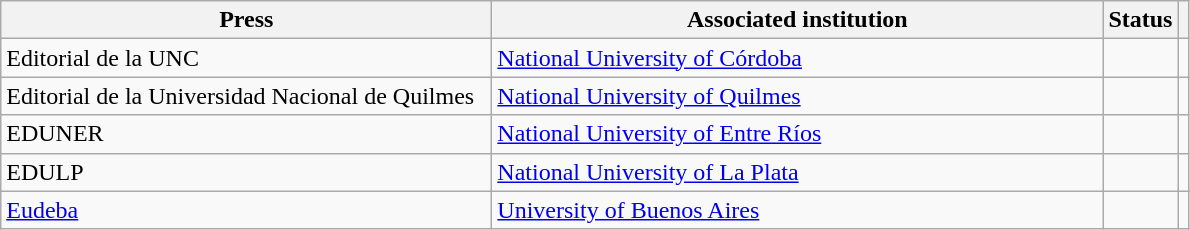<table class="wikitable sortable">
<tr>
<th style="width:20em">Press</th>
<th style="width:25em">Associated institution</th>
<th>Status</th>
<th></th>
</tr>
<tr>
<td>Editorial de la UNC </td>
<td><a href='#'>National University of Córdoba</a></td>
<td></td>
<td></td>
</tr>
<tr>
<td>Editorial de la Universidad Nacional de Quilmes </td>
<td><a href='#'>National University of Quilmes</a></td>
<td></td>
<td></td>
</tr>
<tr>
<td>EDUNER </td>
<td><a href='#'>National University of Entre Ríos</a></td>
<td></td>
<td></td>
</tr>
<tr>
<td>EDULP </td>
<td><a href='#'>National University of La Plata</a></td>
<td></td>
<td></td>
</tr>
<tr>
<td><a href='#'>Eudeba</a></td>
<td><a href='#'>University of Buenos Aires</a></td>
<td></td>
<td></td>
</tr>
</table>
